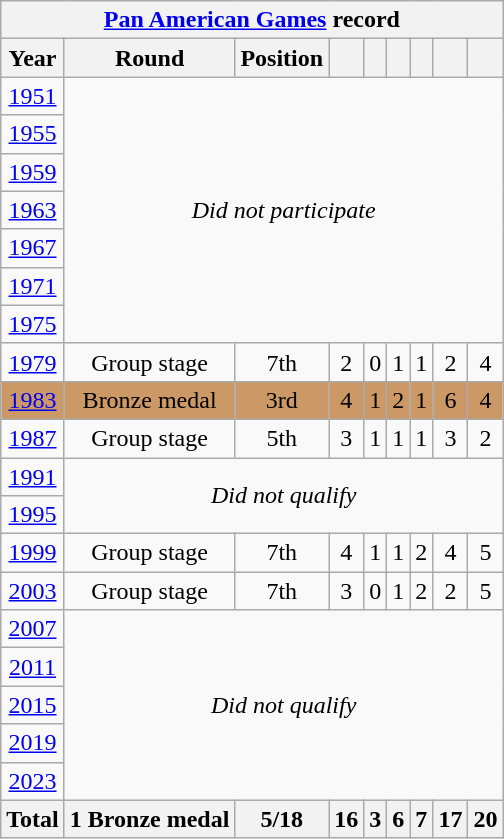<table class="wikitable" style="text-align:center">
<tr>
<th colspan=9><a href='#'>Pan American Games</a> record</th>
</tr>
<tr>
<th>Year</th>
<th>Round</th>
<th>Position</th>
<th></th>
<th></th>
<th></th>
<th></th>
<th></th>
<th></th>
</tr>
<tr>
<td> <a href='#'>1951</a></td>
<td colspan=8 rowspan=7><em>Did not participate</em></td>
</tr>
<tr>
<td> <a href='#'>1955</a></td>
</tr>
<tr>
<td> <a href='#'>1959</a></td>
</tr>
<tr>
<td> <a href='#'>1963</a></td>
</tr>
<tr>
<td> <a href='#'>1967</a></td>
</tr>
<tr>
<td> <a href='#'>1971</a></td>
</tr>
<tr>
<td> <a href='#'>1975</a></td>
</tr>
<tr>
<td> <a href='#'>1979</a></td>
<td>Group stage</td>
<td>7th</td>
<td>2</td>
<td>0</td>
<td>1</td>
<td>1</td>
<td>2</td>
<td>4</td>
</tr>
<tr style="background:#cc9966">
<td> <a href='#'>1983</a></td>
<td>Bronze medal</td>
<td>3rd</td>
<td>4</td>
<td>1</td>
<td>2</td>
<td>1</td>
<td>6</td>
<td>4</td>
</tr>
<tr>
<td> <a href='#'>1987</a></td>
<td>Group stage</td>
<td>5th</td>
<td>3</td>
<td>1</td>
<td>1</td>
<td>1</td>
<td>3</td>
<td>2</td>
</tr>
<tr>
<td> <a href='#'>1991</a></td>
<td colspan=8 rowspan=2><em>Did not qualify</em></td>
</tr>
<tr>
<td> <a href='#'>1995</a></td>
</tr>
<tr>
<td> <a href='#'>1999</a></td>
<td>Group stage</td>
<td>7th</td>
<td>4</td>
<td>1</td>
<td>1</td>
<td>2</td>
<td>4</td>
<td>5</td>
</tr>
<tr>
<td> <a href='#'>2003</a></td>
<td>Group stage</td>
<td>7th</td>
<td>3</td>
<td>0</td>
<td>1</td>
<td>2</td>
<td>2</td>
<td>5</td>
</tr>
<tr>
<td> <a href='#'>2007</a></td>
<td colspan=8 rowspan=5><em>Did not qualify</em></td>
</tr>
<tr>
<td> <a href='#'>2011</a></td>
</tr>
<tr>
<td> <a href='#'>2015</a></td>
</tr>
<tr>
<td> <a href='#'>2019</a></td>
</tr>
<tr>
<td> <a href='#'>2023</a></td>
</tr>
<tr>
<th>Total</th>
<th>1 Bronze medal</th>
<th>5/18</th>
<th>16</th>
<th>3</th>
<th>6</th>
<th>7</th>
<th>17</th>
<th>20</th>
</tr>
</table>
